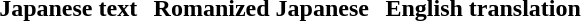<table align="center" cellpadding="5" cellspacing="1">
<tr>
</tr>
<tr>
<th scope="col">Japanese text</th>
<th scope="col">Romanized Japanese</th>
<th scope="col">English translation</th>
</tr>
<tr>
<td><br></td>
<td><br></td>
<td><br></td>
</tr>
<tr>
</tr>
</table>
